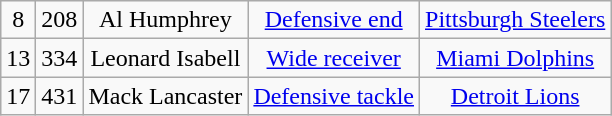<table class="wikitable" style="text-align:center">
<tr>
<td>8</td>
<td>208</td>
<td>Al Humphrey</td>
<td><a href='#'>Defensive end</a></td>
<td><a href='#'>Pittsburgh Steelers</a></td>
</tr>
<tr>
<td>13</td>
<td>334</td>
<td>Leonard Isabell</td>
<td><a href='#'>Wide receiver</a></td>
<td><a href='#'>Miami Dolphins</a></td>
</tr>
<tr>
<td>17</td>
<td>431</td>
<td>Mack Lancaster</td>
<td><a href='#'>Defensive tackle</a></td>
<td><a href='#'>Detroit Lions</a></td>
</tr>
</table>
